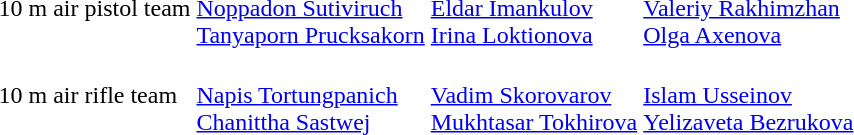<table>
<tr>
<td>10 m air pistol team</td>
<td><br><a href='#'>Noppadon Sutiviruch</a><br><a href='#'>Tanyaporn Prucksakorn</a></td>
<td><br><a href='#'>Eldar Imankulov</a><br><a href='#'>Irina Loktionova</a></td>
<td><br><a href='#'>Valeriy Rakhimzhan</a><br><a href='#'>Olga Axenova</a></td>
</tr>
<tr>
<td>10 m air rifle team</td>
<td><br><a href='#'>Napis Tortungpanich</a><br><a href='#'>Chanittha Sastwej</a></td>
<td><br><a href='#'>Vadim Skorovarov</a><br><a href='#'>Mukhtasar Tokhirova</a></td>
<td><br><a href='#'>Islam Usseinov</a><br><a href='#'>Yelizaveta Bezrukova</a></td>
</tr>
</table>
